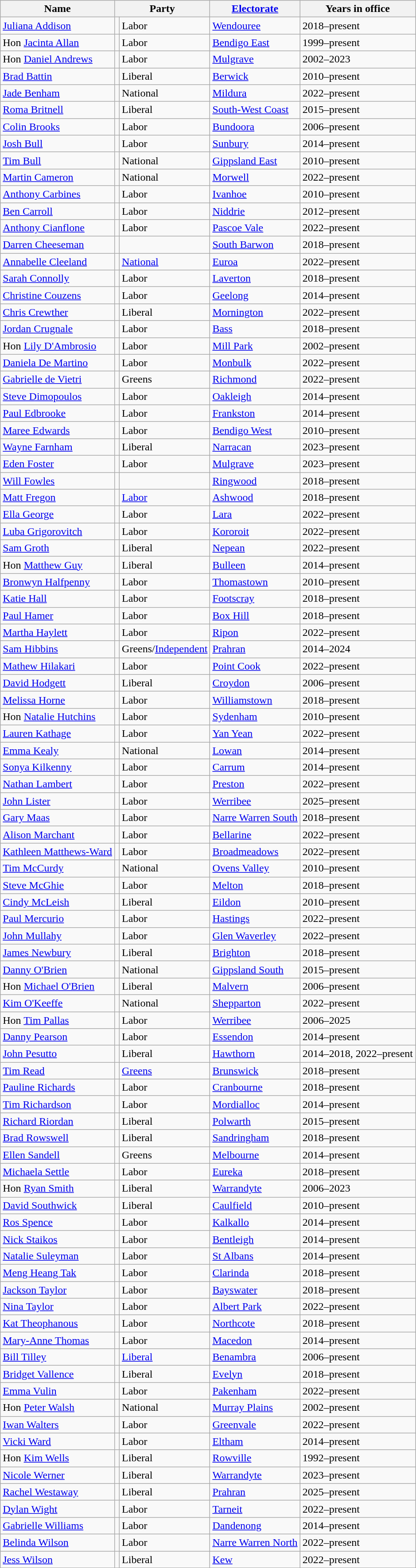<table class="wikitable sortable">
<tr>
<th>Name</th>
<th colspan=2>Party</th>
<th><a href='#'>Electorate</a></th>
<th>Years in office</th>
</tr>
<tr>
<td><a href='#'>Juliana Addison</a></td>
<td></td>
<td>Labor</td>
<td><a href='#'>Wendouree</a></td>
<td>2018–present</td>
</tr>
<tr>
<td>Hon <a href='#'>Jacinta Allan</a></td>
<td></td>
<td>Labor</td>
<td><a href='#'>Bendigo East</a></td>
<td>1999–present</td>
</tr>
<tr>
<td>Hon <a href='#'>Daniel Andrews</a> </td>
<td></td>
<td>Labor</td>
<td><a href='#'>Mulgrave</a></td>
<td>2002–2023</td>
</tr>
<tr>
<td><a href='#'>Brad Battin</a></td>
<td></td>
<td>Liberal</td>
<td><a href='#'>Berwick</a></td>
<td>2010–present</td>
</tr>
<tr>
<td><a href='#'>Jade Benham</a></td>
<td></td>
<td>National</td>
<td><a href='#'>Mildura</a></td>
<td>2022–present</td>
</tr>
<tr>
<td><a href='#'>Roma Britnell</a></td>
<td></td>
<td>Liberal</td>
<td><a href='#'>South-West Coast</a></td>
<td>2015–present</td>
</tr>
<tr>
<td><a href='#'>Colin Brooks</a></td>
<td></td>
<td>Labor</td>
<td><a href='#'>Bundoora</a></td>
<td>2006–present</td>
</tr>
<tr>
<td><a href='#'>Josh Bull</a></td>
<td></td>
<td>Labor</td>
<td><a href='#'>Sunbury</a></td>
<td>2014–present</td>
</tr>
<tr>
<td><a href='#'>Tim Bull</a></td>
<td></td>
<td>National</td>
<td><a href='#'>Gippsland East</a></td>
<td>2010–present</td>
</tr>
<tr>
<td><a href='#'>Martin Cameron</a></td>
<td></td>
<td>National</td>
<td><a href='#'>Morwell</a></td>
<td>2022–present</td>
</tr>
<tr>
<td><a href='#'>Anthony Carbines</a></td>
<td></td>
<td>Labor</td>
<td><a href='#'>Ivanhoe</a></td>
<td>2010–present</td>
</tr>
<tr>
<td><a href='#'>Ben Carroll</a></td>
<td></td>
<td>Labor</td>
<td><a href='#'>Niddrie</a></td>
<td>2012–present</td>
</tr>
<tr>
<td><a href='#'>Anthony Cianflone</a></td>
<td></td>
<td>Labor</td>
<td><a href='#'>Pascoe Vale</a></td>
<td>2022–present</td>
</tr>
<tr>
<td><a href='#'>Darren Cheeseman</a></td>
<td></td>
<td></td>
<td><a href='#'>South Barwon</a></td>
<td>2018–present</td>
</tr>
<tr>
<td><a href='#'>Annabelle Cleeland</a></td>
<td></td>
<td><a href='#'>National</a></td>
<td><a href='#'>Euroa</a></td>
<td>2022–present</td>
</tr>
<tr>
<td><a href='#'>Sarah Connolly</a></td>
<td></td>
<td>Labor</td>
<td><a href='#'>Laverton</a></td>
<td>2018–present</td>
</tr>
<tr>
<td><a href='#'>Christine Couzens</a></td>
<td></td>
<td>Labor</td>
<td><a href='#'>Geelong</a></td>
<td>2014–present</td>
</tr>
<tr>
<td><a href='#'>Chris Crewther</a></td>
<td></td>
<td>Liberal</td>
<td><a href='#'>Mornington</a></td>
<td>2022–present</td>
</tr>
<tr>
<td><a href='#'>Jordan Crugnale</a></td>
<td></td>
<td>Labor</td>
<td><a href='#'>Bass</a></td>
<td>2018–present</td>
</tr>
<tr>
<td>Hon <a href='#'>Lily D'Ambrosio</a></td>
<td></td>
<td>Labor</td>
<td><a href='#'>Mill Park</a></td>
<td>2002–present</td>
</tr>
<tr>
<td><a href='#'>Daniela De Martino</a></td>
<td></td>
<td>Labor</td>
<td><a href='#'>Monbulk</a></td>
<td>2022–present</td>
</tr>
<tr>
<td><a href='#'>Gabrielle de Vietri</a></td>
<td></td>
<td>Greens</td>
<td><a href='#'>Richmond</a></td>
<td>2022–present</td>
</tr>
<tr>
<td><a href='#'>Steve Dimopoulos</a></td>
<td></td>
<td>Labor</td>
<td><a href='#'>Oakleigh</a></td>
<td>2014–present</td>
</tr>
<tr>
<td><a href='#'>Paul Edbrooke</a></td>
<td></td>
<td>Labor</td>
<td><a href='#'>Frankston</a></td>
<td>2014–present</td>
</tr>
<tr>
<td><a href='#'>Maree Edwards</a></td>
<td></td>
<td>Labor</td>
<td><a href='#'>Bendigo West</a></td>
<td>2010–present</td>
</tr>
<tr>
<td><a href='#'>Wayne Farnham</a> </td>
<td></td>
<td>Liberal</td>
<td><a href='#'>Narracan</a></td>
<td>2023–present</td>
</tr>
<tr>
<td><a href='#'>Eden Foster</a> </td>
<td></td>
<td>Labor</td>
<td><a href='#'>Mulgrave</a></td>
<td>2023–present</td>
</tr>
<tr>
<td><a href='#'>Will Fowles</a></td>
<td></td>
<td></td>
<td><a href='#'>Ringwood</a></td>
<td>2018–present</td>
</tr>
<tr>
<td><a href='#'>Matt Fregon</a></td>
<td></td>
<td><a href='#'>Labor</a></td>
<td><a href='#'>Ashwood</a></td>
<td>2018–present</td>
</tr>
<tr>
<td><a href='#'>Ella George</a></td>
<td></td>
<td>Labor</td>
<td><a href='#'>Lara</a></td>
<td>2022–present</td>
</tr>
<tr>
<td><a href='#'>Luba Grigorovitch</a></td>
<td></td>
<td>Labor</td>
<td><a href='#'>Kororoit</a></td>
<td>2022–present</td>
</tr>
<tr>
<td><a href='#'>Sam Groth</a></td>
<td></td>
<td>Liberal</td>
<td><a href='#'>Nepean</a></td>
<td>2022–present</td>
</tr>
<tr>
<td>Hon <a href='#'>Matthew Guy</a></td>
<td></td>
<td>Liberal</td>
<td><a href='#'>Bulleen</a></td>
<td>2014–present</td>
</tr>
<tr>
<td><a href='#'>Bronwyn Halfpenny</a></td>
<td></td>
<td>Labor</td>
<td><a href='#'>Thomastown</a></td>
<td>2010–present</td>
</tr>
<tr>
<td><a href='#'>Katie Hall</a></td>
<td></td>
<td>Labor</td>
<td><a href='#'>Footscray</a></td>
<td>2018–present</td>
</tr>
<tr>
<td><a href='#'>Paul Hamer</a></td>
<td></td>
<td>Labor</td>
<td><a href='#'>Box Hill</a></td>
<td>2018–present</td>
</tr>
<tr>
<td><a href='#'>Martha Haylett</a></td>
<td></td>
<td>Labor</td>
<td><a href='#'>Ripon</a></td>
<td>2022–present</td>
</tr>
<tr>
<td><a href='#'>Sam Hibbins</a> </td>
<td></td>
<td>Greens/<a href='#'>Independent</a></td>
<td><a href='#'>Prahran</a></td>
<td>2014–2024</td>
</tr>
<tr>
<td><a href='#'>Mathew Hilakari</a></td>
<td></td>
<td>Labor</td>
<td><a href='#'>Point Cook</a></td>
<td>2022–present</td>
</tr>
<tr>
<td><a href='#'>David Hodgett</a></td>
<td></td>
<td>Liberal</td>
<td><a href='#'>Croydon</a></td>
<td>2006–present</td>
</tr>
<tr>
<td><a href='#'>Melissa Horne</a></td>
<td></td>
<td>Labor</td>
<td><a href='#'>Williamstown</a></td>
<td>2018–present</td>
</tr>
<tr>
<td>Hon <a href='#'>Natalie Hutchins</a></td>
<td></td>
<td>Labor</td>
<td><a href='#'>Sydenham</a></td>
<td>2010–present</td>
</tr>
<tr>
<td><a href='#'>Lauren Kathage</a></td>
<td></td>
<td>Labor</td>
<td><a href='#'>Yan Yean</a></td>
<td>2022–present</td>
</tr>
<tr>
<td><a href='#'>Emma Kealy</a></td>
<td></td>
<td>National</td>
<td><a href='#'>Lowan</a></td>
<td>2014–present</td>
</tr>
<tr>
<td><a href='#'>Sonya Kilkenny</a></td>
<td></td>
<td>Labor</td>
<td><a href='#'>Carrum</a></td>
<td>2014–present</td>
</tr>
<tr>
<td><a href='#'>Nathan Lambert</a></td>
<td></td>
<td>Labor</td>
<td><a href='#'>Preston</a></td>
<td>2022–present</td>
</tr>
<tr>
<td><a href='#'>John Lister</a> </td>
<td></td>
<td>Labor</td>
<td><a href='#'>Werribee</a></td>
<td>2025–present</td>
</tr>
<tr>
<td><a href='#'>Gary Maas</a></td>
<td></td>
<td>Labor</td>
<td><a href='#'>Narre Warren South</a></td>
<td>2018–present</td>
</tr>
<tr>
<td><a href='#'>Alison Marchant</a></td>
<td></td>
<td>Labor</td>
<td><a href='#'>Bellarine</a></td>
<td>2022–present</td>
</tr>
<tr>
<td><a href='#'>Kathleen Matthews-Ward</a></td>
<td></td>
<td>Labor</td>
<td><a href='#'>Broadmeadows</a></td>
<td>2022–present</td>
</tr>
<tr>
<td><a href='#'>Tim McCurdy</a></td>
<td></td>
<td>National</td>
<td><a href='#'>Ovens Valley</a></td>
<td>2010–present</td>
</tr>
<tr>
<td><a href='#'>Steve McGhie</a></td>
<td></td>
<td>Labor</td>
<td><a href='#'>Melton</a></td>
<td>2018–present</td>
</tr>
<tr>
<td><a href='#'>Cindy McLeish</a></td>
<td></td>
<td>Liberal</td>
<td><a href='#'>Eildon</a></td>
<td>2010–present</td>
</tr>
<tr>
<td><a href='#'>Paul Mercurio</a></td>
<td></td>
<td>Labor</td>
<td><a href='#'>Hastings</a></td>
<td>2022–present</td>
</tr>
<tr>
<td><a href='#'>John Mullahy</a></td>
<td></td>
<td>Labor</td>
<td><a href='#'>Glen Waverley</a></td>
<td>2022–present</td>
</tr>
<tr>
<td><a href='#'>James Newbury</a></td>
<td></td>
<td>Liberal</td>
<td><a href='#'>Brighton</a></td>
<td>2018–present</td>
</tr>
<tr>
<td><a href='#'>Danny O'Brien</a></td>
<td></td>
<td>National</td>
<td><a href='#'>Gippsland South</a></td>
<td>2015–present</td>
</tr>
<tr>
<td>Hon <a href='#'>Michael O'Brien</a></td>
<td></td>
<td>Liberal</td>
<td><a href='#'>Malvern</a></td>
<td>2006–present</td>
</tr>
<tr>
<td><a href='#'>Kim O'Keeffe</a></td>
<td></td>
<td>National</td>
<td><a href='#'>Shepparton</a></td>
<td>2022–present</td>
</tr>
<tr>
<td>Hon <a href='#'>Tim Pallas</a> </td>
<td></td>
<td>Labor</td>
<td><a href='#'>Werribee</a></td>
<td>2006–2025</td>
</tr>
<tr>
<td><a href='#'>Danny Pearson</a></td>
<td></td>
<td>Labor</td>
<td><a href='#'>Essendon</a></td>
<td>2014–present</td>
</tr>
<tr>
<td><a href='#'>John Pesutto</a></td>
<td></td>
<td>Liberal</td>
<td><a href='#'>Hawthorn</a></td>
<td>2014–2018, 2022–present</td>
</tr>
<tr>
<td><a href='#'>Tim Read</a></td>
<td></td>
<td><a href='#'>Greens</a></td>
<td><a href='#'>Brunswick</a></td>
<td>2018–present</td>
</tr>
<tr>
<td><a href='#'>Pauline Richards</a></td>
<td></td>
<td>Labor</td>
<td><a href='#'>Cranbourne</a></td>
<td>2018–present</td>
</tr>
<tr>
<td><a href='#'>Tim Richardson</a></td>
<td></td>
<td>Labor</td>
<td><a href='#'>Mordialloc</a></td>
<td>2014–present</td>
</tr>
<tr>
<td><a href='#'>Richard Riordan</a></td>
<td></td>
<td>Liberal</td>
<td><a href='#'>Polwarth</a></td>
<td>2015–present</td>
</tr>
<tr>
<td><a href='#'>Brad Rowswell</a></td>
<td></td>
<td>Liberal</td>
<td><a href='#'>Sandringham</a></td>
<td>2018–present</td>
</tr>
<tr>
<td><a href='#'>Ellen Sandell</a></td>
<td></td>
<td>Greens</td>
<td><a href='#'>Melbourne</a></td>
<td>2014–present</td>
</tr>
<tr>
<td><a href='#'>Michaela Settle</a></td>
<td></td>
<td>Labor</td>
<td><a href='#'>Eureka</a></td>
<td>2018–present</td>
</tr>
<tr>
<td>Hon <a href='#'>Ryan Smith</a> </td>
<td></td>
<td>Liberal</td>
<td><a href='#'>Warrandyte</a></td>
<td>2006–2023</td>
</tr>
<tr>
<td><a href='#'>David Southwick</a></td>
<td></td>
<td>Liberal</td>
<td><a href='#'>Caulfield</a></td>
<td>2010–present</td>
</tr>
<tr>
<td><a href='#'>Ros Spence</a></td>
<td></td>
<td>Labor</td>
<td><a href='#'>Kalkallo</a></td>
<td>2014–present</td>
</tr>
<tr>
<td><a href='#'>Nick Staikos</a></td>
<td></td>
<td>Labor</td>
<td><a href='#'>Bentleigh</a></td>
<td>2014–present</td>
</tr>
<tr>
<td><a href='#'>Natalie Suleyman</a></td>
<td></td>
<td>Labor</td>
<td><a href='#'>St Albans</a></td>
<td>2014–present</td>
</tr>
<tr>
<td><a href='#'>Meng Heang Tak</a></td>
<td></td>
<td>Labor</td>
<td><a href='#'>Clarinda</a></td>
<td>2018–present</td>
</tr>
<tr>
<td><a href='#'>Jackson Taylor</a></td>
<td></td>
<td>Labor</td>
<td><a href='#'>Bayswater</a></td>
<td>2018–present</td>
</tr>
<tr>
<td><a href='#'>Nina Taylor</a></td>
<td></td>
<td>Labor</td>
<td><a href='#'>Albert Park</a></td>
<td>2022–present</td>
</tr>
<tr>
<td><a href='#'>Kat Theophanous</a></td>
<td></td>
<td>Labor</td>
<td><a href='#'>Northcote</a></td>
<td>2018–present</td>
</tr>
<tr>
<td><a href='#'>Mary-Anne Thomas</a></td>
<td></td>
<td>Labor</td>
<td><a href='#'>Macedon</a></td>
<td>2014–present</td>
</tr>
<tr>
<td><a href='#'>Bill Tilley</a></td>
<td></td>
<td><a href='#'>Liberal</a></td>
<td><a href='#'>Benambra</a></td>
<td>2006–present</td>
</tr>
<tr>
<td><a href='#'>Bridget Vallence</a></td>
<td></td>
<td>Liberal</td>
<td><a href='#'>Evelyn</a></td>
<td>2018–present</td>
</tr>
<tr>
<td><a href='#'>Emma Vulin</a></td>
<td></td>
<td>Labor</td>
<td><a href='#'>Pakenham</a></td>
<td>2022–present</td>
</tr>
<tr>
<td>Hon <a href='#'>Peter Walsh</a></td>
<td></td>
<td>National</td>
<td><a href='#'>Murray Plains</a></td>
<td>2002–present</td>
</tr>
<tr>
<td><a href='#'>Iwan Walters</a></td>
<td></td>
<td>Labor</td>
<td><a href='#'>Greenvale</a></td>
<td>2022–present</td>
</tr>
<tr>
<td><a href='#'>Vicki Ward</a></td>
<td></td>
<td>Labor</td>
<td><a href='#'>Eltham</a></td>
<td>2014–present</td>
</tr>
<tr>
<td>Hon <a href='#'>Kim Wells</a></td>
<td></td>
<td>Liberal</td>
<td><a href='#'>Rowville</a></td>
<td>1992–present</td>
</tr>
<tr>
<td><a href='#'>Nicole Werner</a> </td>
<td></td>
<td>Liberal</td>
<td><a href='#'>Warrandyte</a></td>
<td>2023–present</td>
</tr>
<tr>
<td><a href='#'>Rachel Westaway</a> </td>
<td></td>
<td>Liberal</td>
<td><a href='#'>Prahran</a></td>
<td>2025–present</td>
</tr>
<tr>
<td><a href='#'>Dylan Wight</a></td>
<td></td>
<td>Labor</td>
<td><a href='#'>Tarneit</a></td>
<td>2022–present</td>
</tr>
<tr>
<td><a href='#'>Gabrielle Williams</a></td>
<td></td>
<td>Labor</td>
<td><a href='#'>Dandenong</a></td>
<td>2014–present</td>
</tr>
<tr>
<td><a href='#'>Belinda Wilson</a></td>
<td></td>
<td>Labor</td>
<td><a href='#'>Narre Warren North</a></td>
<td>2022–present</td>
</tr>
<tr>
<td><a href='#'>Jess Wilson</a></td>
<td></td>
<td>Liberal</td>
<td><a href='#'>Kew</a></td>
<td>2022–present</td>
</tr>
</table>
